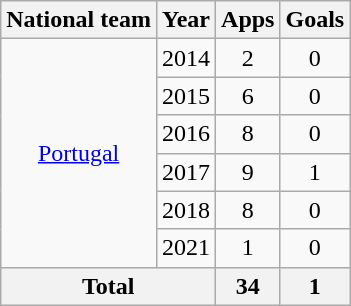<table class=wikitable style=text-align:center>
<tr>
<th>National team</th>
<th>Year</th>
<th>Apps</th>
<th>Goals</th>
</tr>
<tr>
<td rowspan=6><a href='#'>Portugal</a></td>
<td>2014</td>
<td>2</td>
<td>0</td>
</tr>
<tr>
<td>2015</td>
<td>6</td>
<td>0</td>
</tr>
<tr>
<td>2016</td>
<td>8</td>
<td>0</td>
</tr>
<tr>
<td>2017</td>
<td>9</td>
<td>1</td>
</tr>
<tr>
<td>2018</td>
<td>8</td>
<td>0</td>
</tr>
<tr>
<td>2021</td>
<td>1</td>
<td>0</td>
</tr>
<tr>
<th colspan=2>Total</th>
<th>34</th>
<th>1</th>
</tr>
</table>
